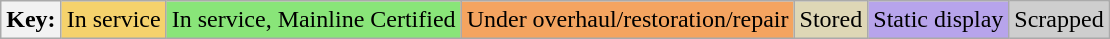<table class="wikitable">
<tr>
<th>Key:</th>
<td bgcolor=#F5D26C>In service</td>
<td bgcolor=#89E579>In service, Mainline Certified</td>
<td bgcolor=#f4a460>Under overhaul/restoration/repair</td>
<td bgcolor=#DED7B6>Stored</td>
<td bgcolor=#B7A4EB>Static display</td>
<td bgcolor=#cecece>Scrapped</td>
</tr>
</table>
